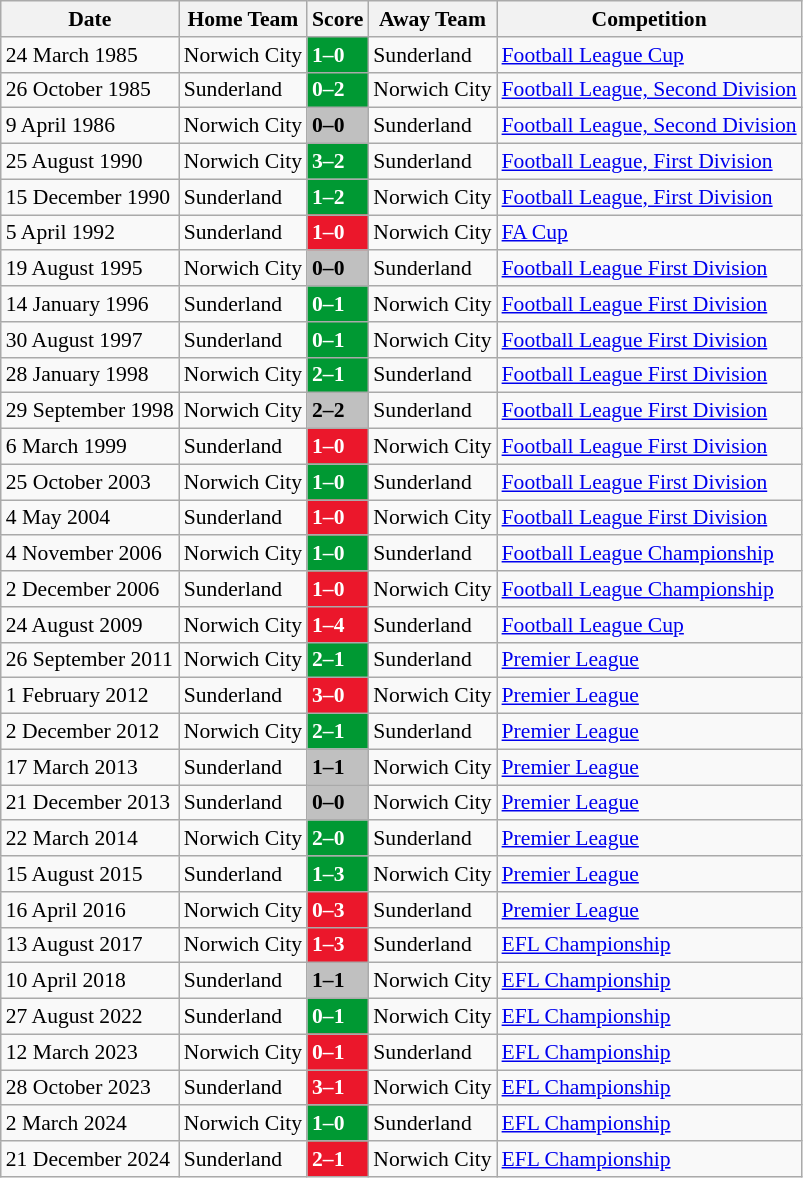<table class="wikitable sortable" style="font-size:90%">
<tr>
<th>Date</th>
<th>Home Team</th>
<th>Score</th>
<th>Away Team</th>
<th>Competition</th>
</tr>
<tr>
<td>24 March 1985</td>
<td>Norwich City</td>
<td style="color:#FFFFFF; background:#009933"><strong>1–0</strong></td>
<td>Sunderland</td>
<td><a href='#'>Football League Cup</a></td>
</tr>
<tr>
<td>26 October 1985</td>
<td>Sunderland</td>
<td style="color:#FFFFFF; background:#009933"><strong>0–2</strong></td>
<td>Norwich City</td>
<td><a href='#'>Football League, Second Division</a></td>
</tr>
<tr>
<td>9 April 1986</td>
<td>Norwich City</td>
<td bgcolor=#c0c0c0><strong>0–0</strong></td>
<td>Sunderland</td>
<td><a href='#'>Football League, Second Division</a></td>
</tr>
<tr>
<td>25 August 1990</td>
<td>Norwich City</td>
<td style="color:#FFFFFF; background:#009933"><strong>3–2</strong></td>
<td>Sunderland</td>
<td><a href='#'>Football League, First Division</a></td>
</tr>
<tr>
<td>15 December 1990</td>
<td>Sunderland</td>
<td style="color:#FFFFFF; background:#009933"><strong>1–2</strong></td>
<td>Norwich City</td>
<td><a href='#'>Football League, First Division</a></td>
</tr>
<tr>
<td>5 April 1992</td>
<td>Sunderland</td>
<td style="color:#FFFFFF; background:#EB172B"><strong>1–0</strong></td>
<td>Norwich City</td>
<td><a href='#'>FA Cup</a></td>
</tr>
<tr>
<td>19 August 1995</td>
<td>Norwich City</td>
<td bgcolor=#c0c0c0><strong>0–0</strong></td>
<td>Sunderland</td>
<td><a href='#'>Football League First Division</a></td>
</tr>
<tr>
<td>14 January 1996</td>
<td>Sunderland</td>
<td style="color:#FFFFFF; background:#009933"><strong>0–1</strong></td>
<td>Norwich City</td>
<td><a href='#'>Football League First Division</a></td>
</tr>
<tr>
<td>30 August 1997</td>
<td>Sunderland</td>
<td style="color:#FFFFFF; background:#009933"><strong>0–1</strong></td>
<td>Norwich City</td>
<td><a href='#'>Football League First Division</a></td>
</tr>
<tr>
<td>28 January 1998</td>
<td>Norwich City</td>
<td style="color:#FFFFFF; background:#009933"><strong>2–1</strong></td>
<td>Sunderland</td>
<td><a href='#'>Football League First Division</a></td>
</tr>
<tr>
<td>29 September 1998</td>
<td>Norwich City</td>
<td bgcolor=#c0c0c0><strong>2–2</strong></td>
<td>Sunderland</td>
<td><a href='#'>Football League First Division</a></td>
</tr>
<tr>
<td>6 March 1999</td>
<td>Sunderland</td>
<td style="color:#FFFFFF; background:#EB172B"><strong>1–0</strong></td>
<td>Norwich City</td>
<td><a href='#'>Football League First Division</a></td>
</tr>
<tr>
<td>25 October 2003</td>
<td>Norwich City</td>
<td style="color:#FFFFFF; background:#009933"><strong>1–0</strong></td>
<td>Sunderland</td>
<td><a href='#'>Football League First Division</a></td>
</tr>
<tr>
<td>4 May 2004</td>
<td>Sunderland</td>
<td style="color:#FFFFFF; background:#EB172B"><strong>1–0</strong></td>
<td>Norwich City</td>
<td><a href='#'>Football League First Division</a></td>
</tr>
<tr>
<td>4 November 2006</td>
<td>Norwich City</td>
<td style="color:#FFFFFF; background:#009933"><strong>1–0</strong></td>
<td>Sunderland</td>
<td><a href='#'>Football League Championship</a></td>
</tr>
<tr>
<td>2 December 2006</td>
<td>Sunderland</td>
<td style="color:#FFFFFF; background:#EB172B"><strong>1–0</strong></td>
<td>Norwich City</td>
<td><a href='#'>Football League Championship</a></td>
</tr>
<tr>
<td>24 August 2009</td>
<td>Norwich City</td>
<td style="color:#FFFFFF; background:#EB172B"><strong>1–4</strong></td>
<td>Sunderland</td>
<td><a href='#'>Football League Cup</a></td>
</tr>
<tr>
<td>26 September 2011</td>
<td>Norwich City</td>
<td style="color:#FFFFFF; background:#009933"><strong>2–1</strong></td>
<td>Sunderland</td>
<td><a href='#'>Premier League</a></td>
</tr>
<tr>
<td>1 February 2012</td>
<td>Sunderland</td>
<td style="color:#FFFFFF; background:#EB172B"><strong>3–0</strong></td>
<td>Norwich City</td>
<td><a href='#'>Premier League</a></td>
</tr>
<tr>
<td>2 December 2012</td>
<td>Norwich City</td>
<td style="color:#FFFFFF; background:#009933"><strong>2–1</strong></td>
<td>Sunderland</td>
<td><a href='#'>Premier League</a></td>
</tr>
<tr>
<td>17 March 2013</td>
<td>Sunderland</td>
<td bgcolor=#c0c0c0><strong>1–1</strong></td>
<td>Norwich City</td>
<td><a href='#'>Premier League</a></td>
</tr>
<tr>
<td>21 December 2013</td>
<td>Sunderland</td>
<td bgcolor=#c0c0c0><strong>0–0</strong></td>
<td>Norwich City</td>
<td><a href='#'>Premier League</a></td>
</tr>
<tr>
<td>22 March 2014</td>
<td>Norwich City</td>
<td style="color:#FFFFFF; background:#009933"><strong>2–0</strong></td>
<td>Sunderland</td>
<td><a href='#'>Premier League</a></td>
</tr>
<tr>
<td>15 August 2015</td>
<td>Sunderland</td>
<td style="color:#FFFFFF; background:#009933"><strong>1–3</strong></td>
<td>Norwich City</td>
<td><a href='#'>Premier League</a></td>
</tr>
<tr>
<td>16 April 2016</td>
<td>Norwich City</td>
<td style="color:#FFFFFF; background:#EB172B"><strong>0–3</strong></td>
<td>Sunderland</td>
<td><a href='#'>Premier League</a></td>
</tr>
<tr>
<td>13 August 2017</td>
<td>Norwich City</td>
<td style="color:#FFFFFF; background:#EB172B"><strong>1–3</strong></td>
<td>Sunderland</td>
<td><a href='#'>EFL Championship</a></td>
</tr>
<tr>
<td>10 April 2018</td>
<td>Sunderland</td>
<td bgcolor=#c0c0c0><strong>1–1</strong></td>
<td>Norwich City</td>
<td><a href='#'>EFL Championship</a></td>
</tr>
<tr>
<td>27 August 2022</td>
<td>Sunderland</td>
<td style="color:#FFFFFF; background:#009933"><strong>0–1</strong></td>
<td>Norwich City</td>
<td><a href='#'>EFL Championship</a></td>
</tr>
<tr>
<td>12 March 2023</td>
<td>Norwich City</td>
<td style="color:#FFFFFF; background:#EB172B"><strong>0–1</strong></td>
<td>Sunderland</td>
<td><a href='#'>EFL Championship</a></td>
</tr>
<tr>
<td>28 October 2023</td>
<td>Sunderland</td>
<td style="color:#FFFFFF; background:#EB172B"><strong>3–1</strong></td>
<td>Norwich City</td>
<td><a href='#'>EFL Championship</a></td>
</tr>
<tr>
<td>2 March 2024</td>
<td>Norwich City</td>
<td style="color:#FFFFFF; background:#009933"><strong>1–0</strong></td>
<td>Sunderland</td>
<td><a href='#'>EFL Championship</a></td>
</tr>
<tr>
<td>21 December 2024</td>
<td>Sunderland</td>
<td style="color:#FFFFFF; background:#EB172B"><strong>2–1</strong></td>
<td>Norwich City</td>
<td><a href='#'>EFL Championship</a></td>
</tr>
</table>
